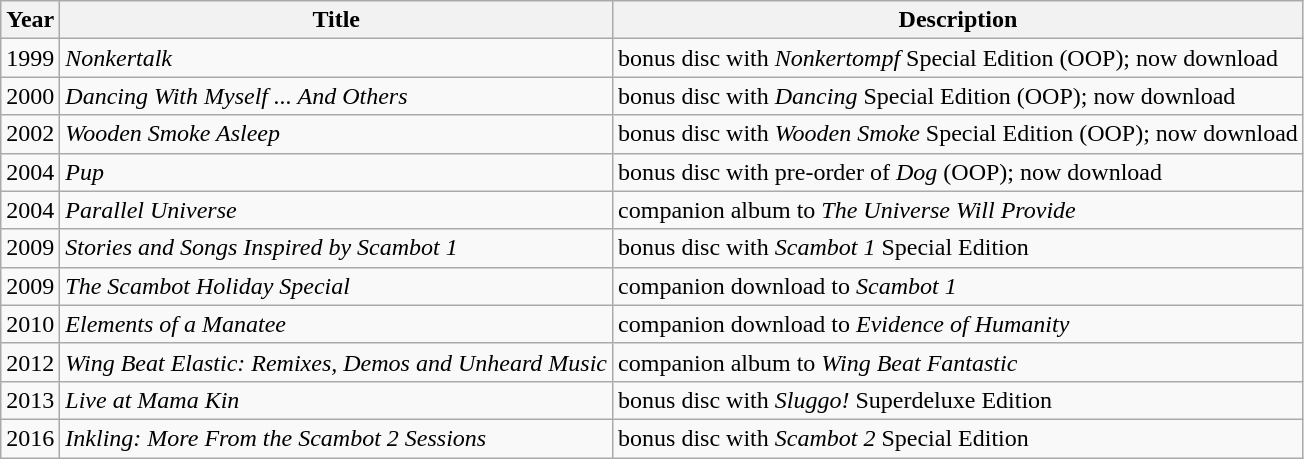<table class="wikitable">
<tr>
<th>Year</th>
<th>Title</th>
<th>Description</th>
</tr>
<tr>
<td>1999</td>
<td><em>Nonkertalk</em></td>
<td>bonus disc with <em>Nonkertompf</em> Special Edition (OOP); now download</td>
</tr>
<tr>
<td>2000</td>
<td><em>Dancing With Myself ... And Others</em></td>
<td>bonus disc with <em>Dancing</em> Special Edition (OOP); now download</td>
</tr>
<tr>
<td>2002</td>
<td><em>Wooden Smoke Asleep</em></td>
<td>bonus disc with <em>Wooden Smoke</em> Special Edition (OOP); now download</td>
</tr>
<tr>
<td>2004</td>
<td><em>Pup</em></td>
<td>bonus disc with pre-order of <em>Dog</em> (OOP); now download</td>
</tr>
<tr>
<td>2004</td>
<td><em>Parallel Universe</em></td>
<td>companion album to <em>The Universe Will Provide</em></td>
</tr>
<tr>
<td>2009</td>
<td><em>Stories and Songs Inspired by Scambot 1</em></td>
<td>bonus disc with <em>Scambot 1</em> Special Edition</td>
</tr>
<tr>
<td>2009</td>
<td><em>The Scambot Holiday Special</em></td>
<td>companion download to <em>Scambot 1</em></td>
</tr>
<tr>
<td>2010</td>
<td><em>Elements of a Manatee</em></td>
<td>companion download to <em>Evidence of Humanity</em></td>
</tr>
<tr>
<td>2012</td>
<td><em>Wing Beat Elastic: Remixes, Demos and Unheard Music</em></td>
<td>companion album to <em>Wing Beat Fantastic</em></td>
</tr>
<tr>
<td>2013</td>
<td><em>Live at Mama Kin</em></td>
<td>bonus disc with <em>Sluggo!</em> Superdeluxe Edition</td>
</tr>
<tr>
<td>2016</td>
<td><em>Inkling: More From the Scambot 2 Sessions</em></td>
<td>bonus disc with <em>Scambot 2</em> Special Edition</td>
</tr>
</table>
